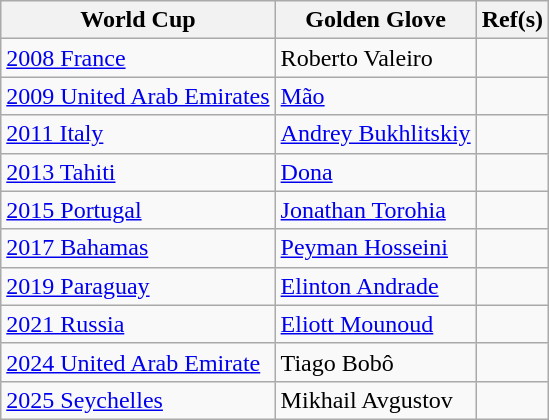<table class=wikitable>
<tr>
<th>World Cup</th>
<th>Golden Glove</th>
<th>Ref(s)</th>
</tr>
<tr>
<td><a href='#'>2008 France</a></td>
<td> Roberto Valeiro</td>
<td></td>
</tr>
<tr>
<td><a href='#'>2009 United Arab Emirates</a></td>
<td> <a href='#'>Mão</a></td>
<td></td>
</tr>
<tr>
<td><a href='#'>2011 Italy</a></td>
<td> <a href='#'>Andrey Bukhlitskiy</a></td>
<td></td>
</tr>
<tr>
<td><a href='#'>2013 Tahiti</a></td>
<td> <a href='#'>Dona</a></td>
<td></td>
</tr>
<tr>
<td><a href='#'>2015 Portugal</a></td>
<td> <a href='#'>Jonathan Torohia</a></td>
<td></td>
</tr>
<tr>
<td><a href='#'>2017 Bahamas</a></td>
<td> <a href='#'>Peyman Hosseini</a></td>
<td></td>
</tr>
<tr>
<td><a href='#'>2019 Paraguay</a></td>
<td> <a href='#'>Elinton Andrade</a></td>
<td></td>
</tr>
<tr>
<td><a href='#'>2021 Russia</a></td>
<td> <a href='#'>Eliott Mounoud</a></td>
<td></td>
</tr>
<tr>
<td><a href='#'>2024 United Arab Emirate</a></td>
<td> Tiago Bobô</td>
<td></td>
</tr>
<tr>
<td><a href='#'>2025 Seychelles</a></td>
<td> Mikhail Avgustov</td>
<td></td>
</tr>
</table>
